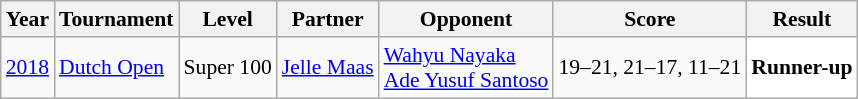<table class="sortable wikitable" style="font-size: 90%;">
<tr>
<th>Year</th>
<th>Tournament</th>
<th>Level</th>
<th>Partner</th>
<th>Opponent</th>
<th>Score</th>
<th>Result</th>
</tr>
<tr>
<td align="center"><a href='#'>2018</a></td>
<td align="left"><a href='#'>Dutch Open</a></td>
<td align="left">Super 100</td>
<td align="left"> <a href='#'>Jelle Maas</a></td>
<td align="left"> <a href='#'>Wahyu Nayaka</a><br> <a href='#'>Ade Yusuf Santoso</a></td>
<td align="left">19–21, 21–17, 11–21</td>
<td style="text-align:left; background:white"> <strong>Runner-up</strong></td>
</tr>
</table>
